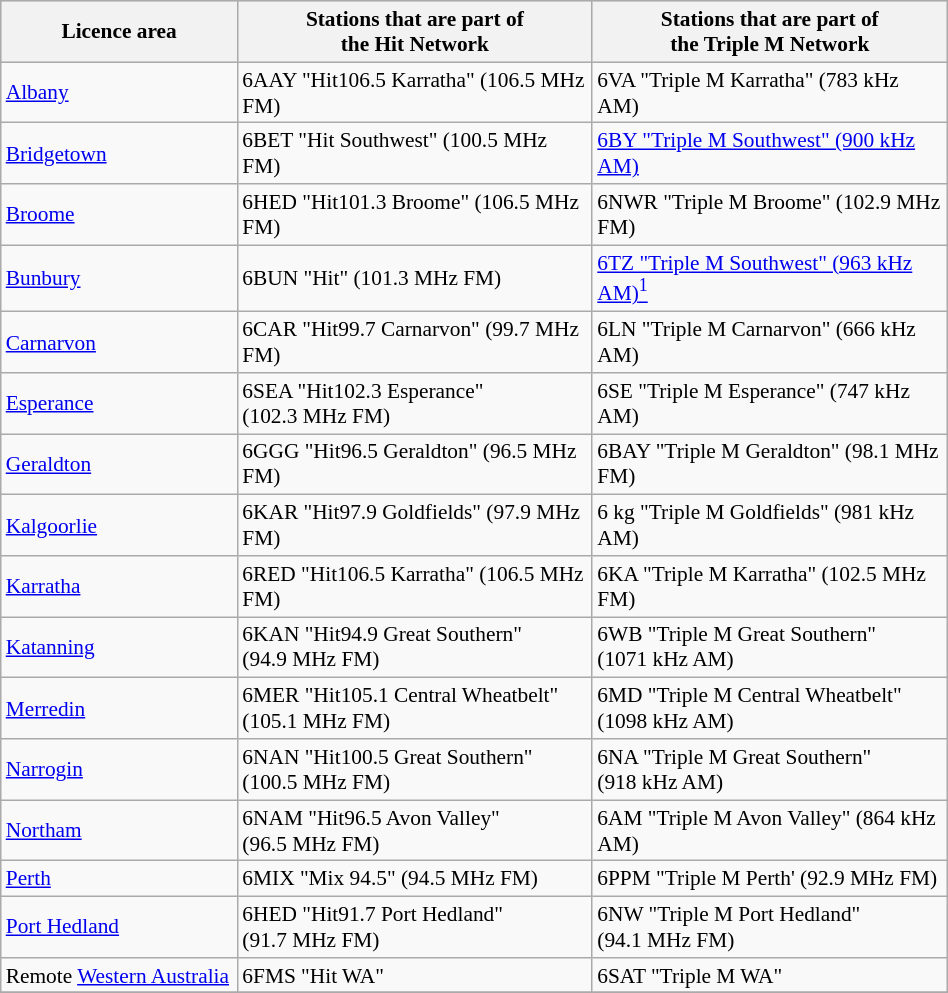<table class="wikitable sortable" style="font-size:89%; width:50%">
<tr bgcolor=lightgrey>
<th width="20%">Licence area</th>
<th width="30%">Stations that are part of<br>the Hit Network</th>
<th width="30%">Stations that are part of<br>the Triple M Network</th>
</tr>
<tr>
<td><a href='#'>Albany</a></td>
<td>6AAY "Hit106.5 Karratha" (106.5 MHz FM)</td>
<td>6VA "Triple M Karratha" (783 kHz AM)</td>
</tr>
<tr>
<td><a href='#'>Bridgetown</a></td>
<td>6BET "Hit Southwest" (100.5 MHz FM)</td>
<td><a href='#'>6BY "Triple M Southwest" (900 kHz AM)</a></td>
</tr>
<tr>
<td><a href='#'>Broome</a></td>
<td>6HED "Hit101.3 Broome" (106.5 MHz FM)</td>
<td>6NWR "Triple M Broome" (102.9 MHz FM)</td>
</tr>
<tr>
<td><a href='#'>Bunbury</a></td>
<td>6BUN "Hit" (101.3 MHz FM)</td>
<td><a href='#'>6TZ "Triple M Southwest" (963 kHz AM)<sup>1</sup></a></td>
</tr>
<tr>
<td><a href='#'>Carnarvon</a></td>
<td>6CAR "Hit99.7 Carnarvon" (99.7 MHz FM)</td>
<td>6LN "Triple M Carnarvon" (666 kHz AM)</td>
</tr>
<tr>
<td><a href='#'>Esperance</a></td>
<td>6SEA "Hit102.3 Esperance" (102.3 MHz FM)</td>
<td>6SE "Triple M Esperance" (747 kHz AM)</td>
</tr>
<tr>
<td><a href='#'>Geraldton</a></td>
<td>6GGG "Hit96.5 Geraldton" (96.5 MHz FM)</td>
<td>6BAY "Triple M Geraldton" (98.1 MHz FM)</td>
</tr>
<tr>
<td><a href='#'>Kalgoorlie</a></td>
<td>6KAR "Hit97.9 Goldfields" (97.9 MHz FM)</td>
<td>6 kg "Triple M Goldfields" (981 kHz AM)</td>
</tr>
<tr>
<td><a href='#'>Karratha</a></td>
<td>6RED "Hit106.5 Karratha" (106.5 MHz FM)</td>
<td>6KA "Triple M Karratha" (102.5 MHz FM)</td>
</tr>
<tr>
<td><a href='#'>Katanning</a></td>
<td>6KAN "Hit94.9 Great Southern" (94.9 MHz FM)</td>
<td>6WB "Triple M Great Southern" (1071 kHz AM)</td>
</tr>
<tr>
<td><a href='#'>Merredin</a></td>
<td>6MER "Hit105.1 Central Wheatbelt" (105.1 MHz FM)</td>
<td>6MD "Triple M Central Wheatbelt" (1098 kHz AM)</td>
</tr>
<tr>
<td><a href='#'>Narrogin</a></td>
<td>6NAN "Hit100.5 Great Southern" (100.5 MHz FM)</td>
<td>6NA "Triple M Great Southern" (918 kHz AM)</td>
</tr>
<tr>
<td><a href='#'>Northam</a></td>
<td>6NAM "Hit96.5 Avon Valley" (96.5 MHz FM)</td>
<td>6AM "Triple M Avon Valley" (864 kHz AM)</td>
</tr>
<tr>
<td><a href='#'>Perth</a></td>
<td>6MIX "Mix 94.5" (94.5 MHz FM)</td>
<td>6PPM "Triple M Perth' (92.9 MHz FM)</td>
</tr>
<tr>
<td><a href='#'>Port Hedland</a></td>
<td>6HED "Hit91.7 Port Hedland" (91.7 MHz FM)</td>
<td>6NW "Triple M Port Hedland" (94.1 MHz FM)</td>
</tr>
<tr>
<td>Remote <a href='#'>Western Australia</a></td>
<td>6FMS "Hit WA"</td>
<td>6SAT "Triple M WA"</td>
</tr>
<tr>
</tr>
</table>
